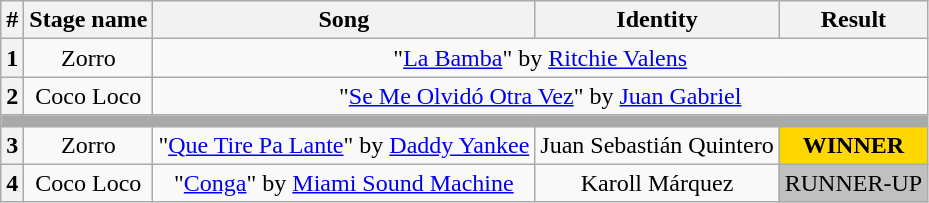<table class="wikitable plainrowheaders" style="text-align: center">
<tr>
<th>#</th>
<th>Stage name</th>
<th>Song</th>
<th>Identity</th>
<th>Result</th>
</tr>
<tr>
<th>1</th>
<td>Zorro</td>
<td colspan="3">"<a href='#'>La Bamba</a>" by <a href='#'>Ritchie Valens</a></td>
</tr>
<tr>
<th>2</th>
<td>Coco Loco</td>
<td colspan="3">"<a href='#'>Se Me Olvidó Otra Vez</a>" by <a href='#'>Juan Gabriel</a></td>
</tr>
<tr>
<td colspan="5" style="background:darkgray"></td>
</tr>
<tr>
<th>3</th>
<td>Zorro</td>
<td>"<a href='#'>Que Tire Pa Lante</a>" by <a href='#'>Daddy Yankee</a></td>
<td>Juan Sebastián Quintero</td>
<td bgcolor=gold><strong>WINNER</strong></td>
</tr>
<tr>
<th>4</th>
<td>Coco Loco</td>
<td>"<a href='#'>Conga</a>" by <a href='#'>Miami Sound Machine</a></td>
<td>Karoll Márquez</td>
<td bgcolor=silver>RUNNER-UP</td>
</tr>
</table>
